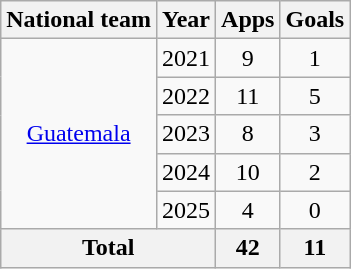<table class="wikitable" style="text-align:center">
<tr>
<th>National team</th>
<th>Year</th>
<th>Apps</th>
<th>Goals</th>
</tr>
<tr>
<td rowspan="5"><a href='#'>Guatemala</a></td>
<td>2021</td>
<td>9</td>
<td>1</td>
</tr>
<tr>
<td>2022</td>
<td>11</td>
<td>5</td>
</tr>
<tr>
<td>2023</td>
<td>8</td>
<td>3</td>
</tr>
<tr>
<td>2024</td>
<td>10</td>
<td>2</td>
</tr>
<tr>
<td>2025</td>
<td>4</td>
<td>0</td>
</tr>
<tr>
<th colspan="2">Total</th>
<th>42</th>
<th>11</th>
</tr>
</table>
